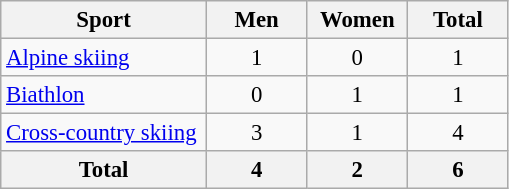<table class="wikitable" style="text-align:center; font-size: 95%">
<tr>
<th width=130>Sport</th>
<th width=60>Men</th>
<th width=60>Women</th>
<th width=60>Total</th>
</tr>
<tr>
<td align=left><a href='#'>Alpine skiing</a></td>
<td>1</td>
<td>0</td>
<td>1</td>
</tr>
<tr>
<td align=left><a href='#'>Biathlon</a></td>
<td>0</td>
<td>1</td>
<td>1</td>
</tr>
<tr>
<td align=left><a href='#'>Cross-country skiing</a></td>
<td>3</td>
<td>1</td>
<td>4</td>
</tr>
<tr>
<th>Total</th>
<th>4</th>
<th>2</th>
<th>6</th>
</tr>
</table>
